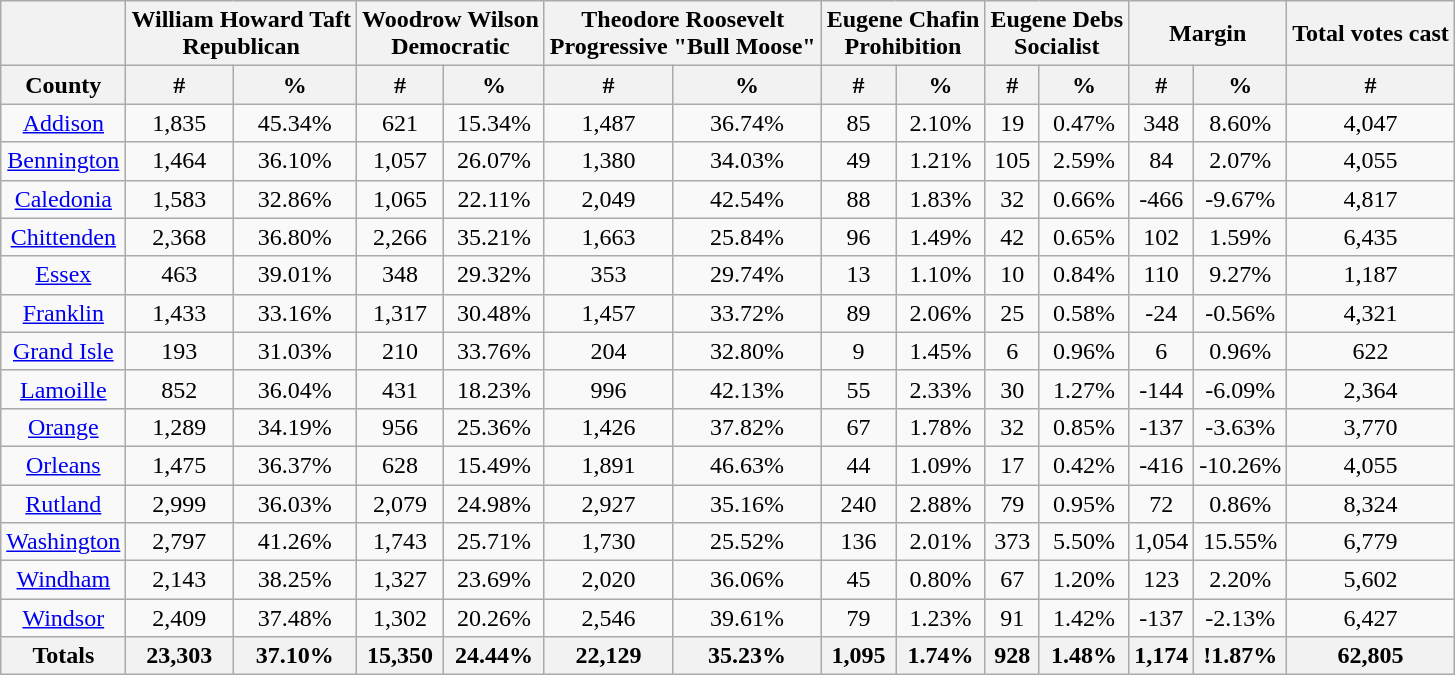<table class="wikitable sortable">
<tr>
<th colspan=1></th>
<th style="text-align:center;" colspan="2">William Howard Taft<br>Republican</th>
<th style="text-align:center;" colspan="2">Woodrow Wilson<br>Democratic</th>
<th style="text-align:center;" colspan="2">Theodore Roosevelt<br>Progressive "Bull Moose"</th>
<th style="text-align:center;" colspan="2">Eugene Chafin<br>Prohibition</th>
<th style="text-align:center;" colspan="2">Eugene Debs<br>Socialist</th>
<th style="text-align:center;" colspan="2">Margin</th>
<th style="text-align:center;" colspan="1">Total votes cast</th>
</tr>
<tr>
<th align=center>County</th>
<th style="text-align:center;" data-sort-type="number">#</th>
<th style="text-align:center;" data-sort-type="number">%</th>
<th style="text-align:center;" data-sort-type="number">#</th>
<th style="text-align:center;" data-sort-type="number">%</th>
<th style="text-align:center;" data-sort-type="number">#</th>
<th style="text-align:center;" data-sort-type="number">%</th>
<th style="text-align:center;" data-sort-type="number">#</th>
<th style="text-align:center;" data-sort-type="number">%</th>
<th style="text-align:center;" data-sort-type="number">#</th>
<th style="text-align:center;" data-sort-type="number">%</th>
<th style="text-align:center;" data-sort-type="number">#</th>
<th style="text-align:center;" data-sort-type="number">%</th>
<th style="text-align:center;" data-sort-type="number">#</th>
</tr>
<tr style="text-align:center;">
<td><a href='#'>Addison</a></td>
<td>1,835</td>
<td>45.34%</td>
<td>621</td>
<td>15.34%</td>
<td>1,487</td>
<td>36.74%</td>
<td>85</td>
<td>2.10%</td>
<td>19</td>
<td>0.47%</td>
<td>348</td>
<td>8.60%</td>
<td>4,047</td>
</tr>
<tr style="text-align:center;">
<td><a href='#'>Bennington</a></td>
<td>1,464</td>
<td>36.10%</td>
<td>1,057</td>
<td>26.07%</td>
<td>1,380</td>
<td>34.03%</td>
<td>49</td>
<td>1.21%</td>
<td>105</td>
<td>2.59%</td>
<td>84</td>
<td>2.07%</td>
<td>4,055</td>
</tr>
<tr style="text-align:center;">
<td><a href='#'>Caledonia</a></td>
<td>1,583</td>
<td>32.86%</td>
<td>1,065</td>
<td>22.11%</td>
<td>2,049</td>
<td>42.54%</td>
<td>88</td>
<td>1.83%</td>
<td>32</td>
<td>0.66%</td>
<td>-466</td>
<td>-9.67%</td>
<td>4,817</td>
</tr>
<tr style="text-align:center;">
<td><a href='#'>Chittenden</a></td>
<td>2,368</td>
<td>36.80%</td>
<td>2,266</td>
<td>35.21%</td>
<td>1,663</td>
<td>25.84%</td>
<td>96</td>
<td>1.49%</td>
<td>42</td>
<td>0.65%</td>
<td>102</td>
<td>1.59%</td>
<td>6,435</td>
</tr>
<tr style="text-align:center;">
<td><a href='#'>Essex</a></td>
<td>463</td>
<td>39.01%</td>
<td>348</td>
<td>29.32%</td>
<td>353</td>
<td>29.74%</td>
<td>13</td>
<td>1.10%</td>
<td>10</td>
<td>0.84%</td>
<td>110</td>
<td>9.27%</td>
<td>1,187</td>
</tr>
<tr style="text-align:center;">
<td><a href='#'>Franklin</a></td>
<td>1,433</td>
<td>33.16%</td>
<td>1,317</td>
<td>30.48%</td>
<td>1,457</td>
<td>33.72%</td>
<td>89</td>
<td>2.06%</td>
<td>25</td>
<td>0.58%</td>
<td>-24</td>
<td>-0.56%</td>
<td>4,321</td>
</tr>
<tr style="text-align:center;">
<td><a href='#'>Grand Isle</a></td>
<td>193</td>
<td>31.03%</td>
<td>210</td>
<td>33.76%</td>
<td>204</td>
<td>32.80%</td>
<td>9</td>
<td>1.45%</td>
<td>6</td>
<td>0.96%</td>
<td>6</td>
<td>0.96%</td>
<td>622</td>
</tr>
<tr style="text-align:center;">
<td><a href='#'>Lamoille</a></td>
<td>852</td>
<td>36.04%</td>
<td>431</td>
<td>18.23%</td>
<td>996</td>
<td>42.13%</td>
<td>55</td>
<td>2.33%</td>
<td>30</td>
<td>1.27%</td>
<td>-144</td>
<td>-6.09%</td>
<td>2,364</td>
</tr>
<tr style="text-align:center;">
<td><a href='#'>Orange</a></td>
<td>1,289</td>
<td>34.19%</td>
<td>956</td>
<td>25.36%</td>
<td>1,426</td>
<td>37.82%</td>
<td>67</td>
<td>1.78%</td>
<td>32</td>
<td>0.85%</td>
<td>-137</td>
<td>-3.63%</td>
<td>3,770</td>
</tr>
<tr style="text-align:center;">
<td><a href='#'>Orleans</a></td>
<td>1,475</td>
<td>36.37%</td>
<td>628</td>
<td>15.49%</td>
<td>1,891</td>
<td>46.63%</td>
<td>44</td>
<td>1.09%</td>
<td>17</td>
<td>0.42%</td>
<td>-416</td>
<td>-10.26%</td>
<td>4,055</td>
</tr>
<tr style="text-align:center;">
<td><a href='#'>Rutland</a></td>
<td>2,999</td>
<td>36.03%</td>
<td>2,079</td>
<td>24.98%</td>
<td>2,927</td>
<td>35.16%</td>
<td>240</td>
<td>2.88%</td>
<td>79</td>
<td>0.95%</td>
<td>72</td>
<td>0.86%</td>
<td>8,324</td>
</tr>
<tr style="text-align:center;">
<td><a href='#'>Washington</a></td>
<td>2,797</td>
<td>41.26%</td>
<td>1,743</td>
<td>25.71%</td>
<td>1,730</td>
<td>25.52%</td>
<td>136</td>
<td>2.01%</td>
<td>373</td>
<td>5.50%</td>
<td>1,054</td>
<td>15.55%</td>
<td>6,779</td>
</tr>
<tr style="text-align:center;">
<td><a href='#'>Windham</a></td>
<td>2,143</td>
<td>38.25%</td>
<td>1,327</td>
<td>23.69%</td>
<td>2,020</td>
<td>36.06%</td>
<td>45</td>
<td>0.80%</td>
<td>67</td>
<td>1.20%</td>
<td>123</td>
<td>2.20%</td>
<td>5,602</td>
</tr>
<tr style="text-align:center;">
<td><a href='#'>Windsor</a></td>
<td>2,409</td>
<td>37.48%</td>
<td>1,302</td>
<td>20.26%</td>
<td>2,546</td>
<td>39.61%</td>
<td>79</td>
<td>1.23%</td>
<td>91</td>
<td>1.42%</td>
<td>-137</td>
<td>-2.13%</td>
<td>6,427</td>
</tr>
<tr style="text-align:center;">
<th>Totals</th>
<th>23,303</th>
<th>37.10%</th>
<th>15,350</th>
<th>24.44%</th>
<th>22,129</th>
<th>35.23%</th>
<th>1,095</th>
<th>1.74%</th>
<th>928</th>
<th>1.48%</th>
<th>1,174</th>
<th>!1.87%</th>
<th>62,805</th>
</tr>
</table>
